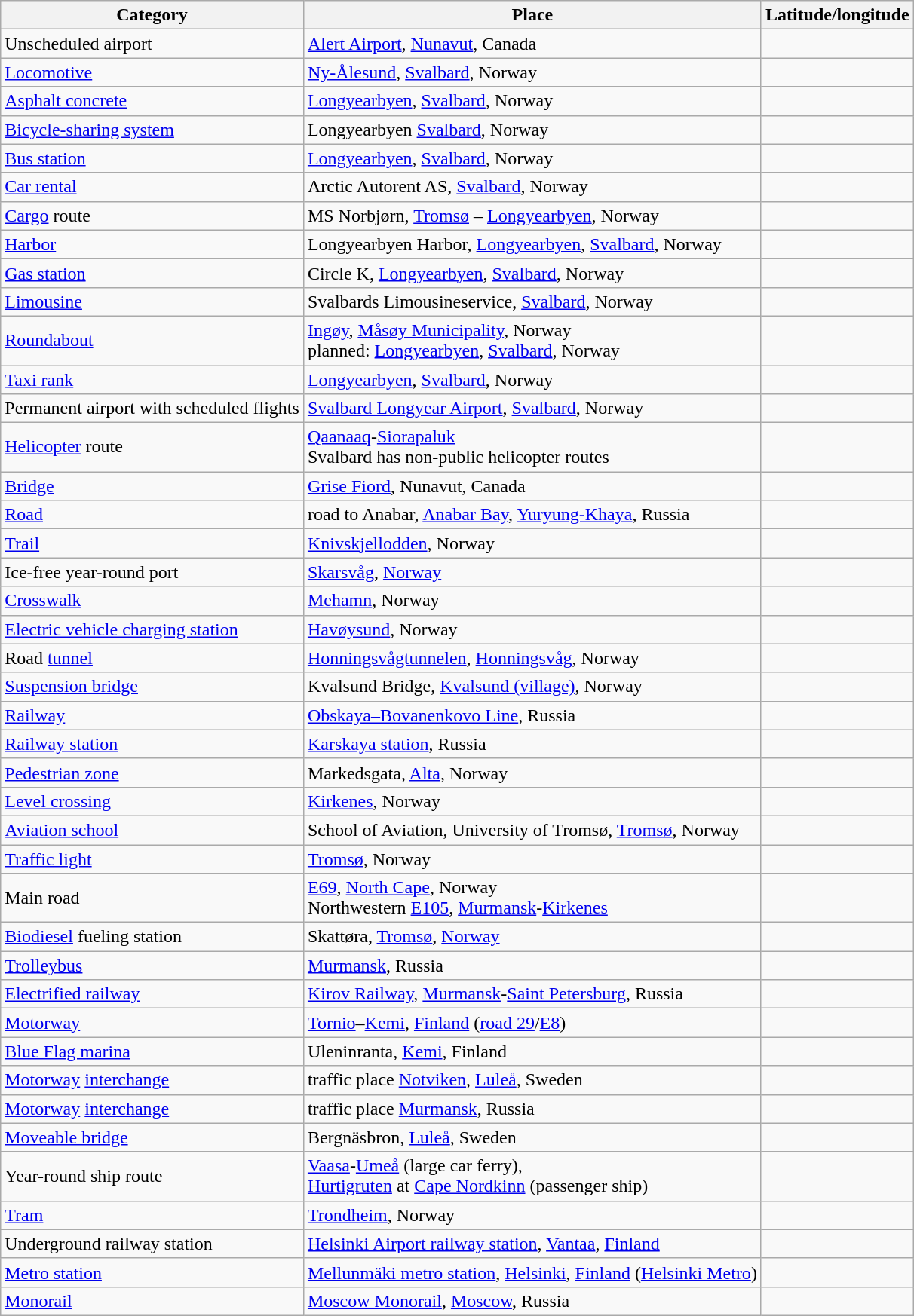<table class="wikitable">
<tr>
<th>Category</th>
<th>Place</th>
<th>Latitude/longitude</th>
</tr>
<tr>
<td>Unscheduled airport</td>
<td><a href='#'>Alert Airport</a>, <a href='#'>Nunavut</a>, Canada</td>
<td></td>
</tr>
<tr>
<td><a href='#'>Locomotive</a></td>
<td><a href='#'>Ny-Ålesund</a>, <a href='#'>Svalbard</a>, Norway</td>
<td></td>
</tr>
<tr>
<td><a href='#'>Asphalt concrete</a></td>
<td><a href='#'>Longyearbyen</a>, <a href='#'>Svalbard</a>, Norway</td>
<td></td>
</tr>
<tr>
<td><a href='#'>Bicycle-sharing system</a></td>
<td>Longyearbyen <a href='#'>Svalbard</a>, Norway</td>
<td></td>
</tr>
<tr>
<td><a href='#'>Bus station</a></td>
<td><a href='#'>Longyearbyen</a>, <a href='#'>Svalbard</a>, Norway</td>
<td></td>
</tr>
<tr>
<td><a href='#'>Car rental</a></td>
<td>Arctic Autorent AS, <a href='#'>Svalbard</a>, Norway</td>
<td></td>
</tr>
<tr>
<td><a href='#'>Cargo</a> route</td>
<td>MS Norbjørn, <a href='#'>Tromsø</a> – <a href='#'>Longyearbyen</a>, Norway</td>
<td></td>
</tr>
<tr>
<td><a href='#'>Harbor</a></td>
<td>Longyearbyen Harbor, <a href='#'>Longyearbyen</a>, <a href='#'>Svalbard</a>, Norway</td>
<td></td>
</tr>
<tr>
<td><a href='#'>Gas station</a></td>
<td>Circle K, <a href='#'>Longyearbyen</a>, <a href='#'>Svalbard</a>, Norway</td>
<td></td>
</tr>
<tr>
<td><a href='#'>Limousine</a></td>
<td>Svalbards Limousineservice, <a href='#'>Svalbard</a>, Norway</td>
<td></td>
</tr>
<tr>
<td><a href='#'>Roundabout</a></td>
<td><a href='#'>Ingøy</a>, <a href='#'>Måsøy Municipality</a>, Norway<br>planned: <a href='#'>Longyearbyen</a>, <a href='#'>Svalbard</a>, Norway</td>
<td><br></td>
</tr>
<tr>
<td><a href='#'>Taxi rank</a></td>
<td><a href='#'>Longyearbyen</a>, <a href='#'>Svalbard</a>, Norway</td>
<td></td>
</tr>
<tr>
<td>Permanent airport with scheduled flights</td>
<td><a href='#'>Svalbard Longyear Airport</a>, <a href='#'>Svalbard</a>, Norway</td>
<td></td>
</tr>
<tr>
<td><a href='#'>Helicopter</a> route</td>
<td><a href='#'>Qaanaaq</a>-<a href='#'>Siorapaluk</a><br>Svalbard has non-public helicopter routes</td>
<td></td>
</tr>
<tr>
<td><a href='#'>Bridge</a></td>
<td><a href='#'>Grise Fiord</a>, Nunavut, Canada</td>
<td></td>
</tr>
<tr>
<td><a href='#'>Road</a></td>
<td>road to Anabar, <a href='#'>Anabar Bay</a>, <a href='#'>Yuryung-Khaya</a>, Russia</td>
<td></td>
</tr>
<tr>
<td><a href='#'>Trail</a></td>
<td><a href='#'>Knivskjellodden</a>, Norway</td>
<td></td>
</tr>
<tr>
<td>Ice-free year-round port</td>
<td><a href='#'>Skarsvåg</a>, <a href='#'>Norway</a></td>
<td></td>
</tr>
<tr>
<td><a href='#'>Crosswalk</a></td>
<td><a href='#'>Mehamn</a>, Norway</td>
<td></td>
</tr>
<tr>
<td><a href='#'>Electric vehicle charging station</a></td>
<td><a href='#'>Havøysund</a>, Norway</td>
<td></td>
</tr>
<tr>
<td>Road <a href='#'>tunnel</a></td>
<td><a href='#'>Honningsvågtunnelen</a>, <a href='#'>Honningsvåg</a>, Norway</td>
<td></td>
</tr>
<tr>
<td><a href='#'>Suspension bridge</a></td>
<td>Kvalsund Bridge, <a href='#'>Kvalsund (village)</a>, Norway</td>
<td></td>
</tr>
<tr>
<td><a href='#'>Railway</a></td>
<td><a href='#'>Obskaya–Bovanenkovo Line</a>, Russia</td>
<td></td>
</tr>
<tr>
<td><a href='#'>Railway station</a></td>
<td><a href='#'>Karskaya station</a>, Russia</td>
<td></td>
</tr>
<tr>
<td><a href='#'>Pedestrian zone</a></td>
<td>Markedsgata, <a href='#'>Alta</a>, Norway</td>
<td></td>
</tr>
<tr>
<td><a href='#'>Level crossing</a></td>
<td><a href='#'>Kirkenes</a>, Norway</td>
<td></td>
</tr>
<tr>
<td><a href='#'>Aviation school</a></td>
<td>School of Aviation, University of Tromsø, <a href='#'>Tromsø</a>, Norway</td>
<td></td>
</tr>
<tr>
<td><a href='#'>Traffic light</a></td>
<td><a href='#'>Tromsø</a>, Norway</td>
<td></td>
</tr>
<tr>
<td>Main road</td>
<td><a href='#'>E69</a>, <a href='#'>North Cape</a>, Norway<br>Northwestern <a href='#'>E105</a>, <a href='#'>Murmansk</a>-<a href='#'>Kirkenes</a></td>
<td><br></td>
</tr>
<tr>
<td><a href='#'>Biodiesel</a> fueling station</td>
<td>Skattøra, <a href='#'>Tromsø</a>, <a href='#'>Norway</a></td>
<td></td>
</tr>
<tr>
<td><a href='#'>Trolleybus</a></td>
<td><a href='#'>Murmansk</a>, Russia</td>
<td></td>
</tr>
<tr>
<td><a href='#'>Electrified railway</a></td>
<td><a href='#'>Kirov Railway</a>, <a href='#'>Murmansk</a>-<a href='#'>Saint Petersburg</a>, Russia</td>
<td></td>
</tr>
<tr>
<td><a href='#'>Motorway</a></td>
<td><a href='#'>Tornio</a>–<a href='#'>Kemi</a>, <a href='#'>Finland</a> (<a href='#'>road 29</a>/<a href='#'>E8</a>)</td>
<td></td>
</tr>
<tr>
<td><a href='#'>Blue Flag marina</a></td>
<td>Uleninranta, <a href='#'>Kemi</a>, Finland</td>
<td></td>
</tr>
<tr>
<td><a href='#'>Motorway</a> <a href='#'>interchange</a></td>
<td>traffic place <a href='#'>Notviken</a>, <a href='#'>Luleå</a>, Sweden</td>
<td></td>
</tr>
<tr>
<td><a href='#'>Motorway</a> <a href='#'>interchange</a></td>
<td>traffic place <a href='#'>Murmansk</a>, Russia</td>
<td></td>
</tr>
<tr>
<td><a href='#'>Moveable bridge</a></td>
<td>Bergnäsbron, <a href='#'>Luleå</a>, Sweden</td>
<td></td>
</tr>
<tr>
<td>Year-round ship route</td>
<td><a href='#'>Vaasa</a>-<a href='#'>Umeå</a> (large car ferry),<br><a href='#'>Hurtigruten</a> at <a href='#'>Cape Nordkinn</a> (passenger ship)</td>
<td><br></td>
</tr>
<tr>
<td><a href='#'>Tram</a></td>
<td><a href='#'>Trondheim</a>, Norway</td>
<td></td>
</tr>
<tr>
<td>Underground railway station</td>
<td><a href='#'>Helsinki Airport railway station</a>, <a href='#'>Vantaa</a>, <a href='#'>Finland</a></td>
<td></td>
</tr>
<tr>
<td><a href='#'>Metro station</a></td>
<td><a href='#'>Mellunmäki metro station</a>, <a href='#'>Helsinki</a>, <a href='#'>Finland</a> (<a href='#'>Helsinki Metro</a>)</td>
<td></td>
</tr>
<tr>
<td><a href='#'>Monorail</a></td>
<td><a href='#'>Moscow Monorail</a>, <a href='#'>Moscow</a>, Russia</td>
<td></td>
</tr>
</table>
